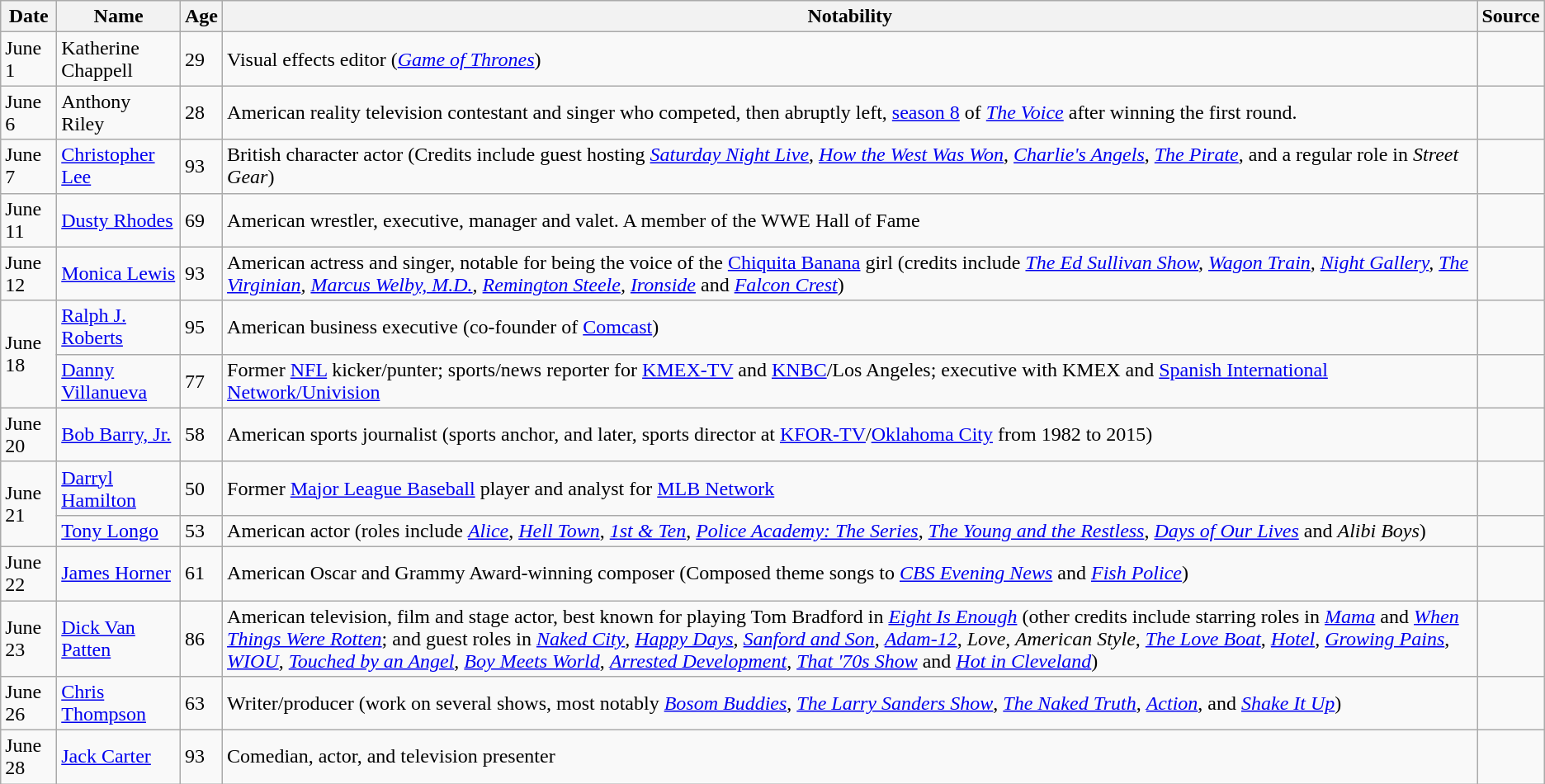<table class="wikitable sortable">
<tr ">
<th>Date</th>
<th>Name</th>
<th>Age</th>
<th class="unsortable">Notability</th>
<th class="unsortable">Source</th>
</tr>
<tr>
<td>June 1</td>
<td>Katherine Chappell</td>
<td>29</td>
<td>Visual effects editor (<em><a href='#'>Game of Thrones</a></em>)</td>
<td></td>
</tr>
<tr>
<td>June 6</td>
<td>Anthony Riley</td>
<td>28</td>
<td>American reality television contestant and singer who competed, then abruptly left, <a href='#'>season 8</a> of <em><a href='#'>The Voice</a></em> after winning the first round.</td>
<td></td>
</tr>
<tr>
<td>June 7</td>
<td><a href='#'>Christopher Lee</a></td>
<td>93</td>
<td>British character actor (Credits include guest hosting <em><a href='#'>Saturday Night Live</a></em>, <em><a href='#'>How the West Was Won</a></em>, <em><a href='#'>Charlie's Angels</a></em>, <em><a href='#'>The Pirate</a></em>, and a regular role in <em>Street Gear</em>)</td>
<td></td>
</tr>
<tr>
<td>June 11</td>
<td><a href='#'>Dusty Rhodes</a></td>
<td>69</td>
<td>American wrestler, executive, manager and valet. A member of the WWE Hall of Fame</td>
<td></td>
</tr>
<tr>
<td>June 12</td>
<td><a href='#'>Monica Lewis</a></td>
<td>93</td>
<td>American actress and singer, notable for being the voice of the <a href='#'>Chiquita Banana</a> girl (credits include <em><a href='#'>The Ed Sullivan Show</a>, <a href='#'>Wagon Train</a>, <a href='#'>Night Gallery</a>, <a href='#'>The Virginian</a>, <a href='#'>Marcus Welby, M.D.</a>, <a href='#'>Remington Steele</a>, <a href='#'>Ironside</a></em> and <em><a href='#'>Falcon Crest</a></em>)</td>
<td></td>
</tr>
<tr>
<td rowspan="2">June 18</td>
<td><a href='#'>Ralph J. Roberts</a></td>
<td>95</td>
<td>American business executive (co-founder of <a href='#'>Comcast</a>)</td>
<td></td>
</tr>
<tr>
<td><a href='#'>Danny Villanueva</a></td>
<td>77</td>
<td>Former <a href='#'>NFL</a> kicker/punter; sports/news reporter for <a href='#'>KMEX-TV</a> and <a href='#'>KNBC</a>/Los Angeles; executive with KMEX and <a href='#'>Spanish International Network/Univision</a></td>
<td></td>
</tr>
<tr>
<td>June 20</td>
<td><a href='#'>Bob Barry, Jr.</a></td>
<td>58</td>
<td>American sports journalist (sports anchor, and later, sports director at <a href='#'>KFOR-TV</a>/<a href='#'>Oklahoma City</a> from 1982 to 2015)</td>
<td></td>
</tr>
<tr>
<td rowspan="2">June 21</td>
<td><a href='#'>Darryl Hamilton</a></td>
<td>50</td>
<td>Former <a href='#'>Major League Baseball</a> player and analyst for <a href='#'>MLB Network</a></td>
<td></td>
</tr>
<tr>
<td><a href='#'>Tony Longo</a></td>
<td>53</td>
<td>American actor (roles include <em><a href='#'>Alice</a></em>, <em><a href='#'>Hell Town</a></em>, <em><a href='#'>1st & Ten</a></em>, <em><a href='#'>Police Academy: The Series</a></em>, <em><a href='#'>The Young and the Restless</a></em>, <em><a href='#'>Days of Our Lives</a></em> and <em>Alibi Boys</em>)</td>
<td></td>
</tr>
<tr>
<td>June 22</td>
<td><a href='#'>James Horner</a></td>
<td>61</td>
<td>American Oscar and Grammy Award-winning composer (Composed theme songs to <em><a href='#'>CBS Evening News</a></em> and <em><a href='#'>Fish Police</a></em>)</td>
<td></td>
</tr>
<tr>
<td>June 23</td>
<td><a href='#'>Dick Van Patten</a></td>
<td>86</td>
<td>American television, film and stage actor, best known for playing Tom Bradford in <em><a href='#'>Eight Is Enough</a></em> (other credits include starring roles in <em><a href='#'>Mama</a></em> and <em><a href='#'>When Things Were Rotten</a></em>; and guest roles in <em><a href='#'>Naked City</a></em>, <em><a href='#'>Happy Days</a></em>, <em><a href='#'>Sanford and Son</a></em>, <em><a href='#'>Adam-12</a></em>, <em>Love, American Style</em>, <em><a href='#'>The Love Boat</a></em>, <em><a href='#'>Hotel</a></em>, <em><a href='#'>Growing Pains</a></em>, <em><a href='#'>WIOU</a></em>, <em><a href='#'>Touched by an Angel</a></em>, <em><a href='#'>Boy Meets World</a></em>, <em><a href='#'>Arrested Development</a></em>, <em><a href='#'>That '70s Show</a></em> and <em><a href='#'>Hot in Cleveland</a></em>)</td>
<td></td>
</tr>
<tr>
<td>June 26</td>
<td><a href='#'>Chris Thompson</a></td>
<td>63</td>
<td>Writer/producer (work on several shows, most notably <em><a href='#'>Bosom Buddies</a></em>, <em><a href='#'>The Larry Sanders Show</a></em>, <em><a href='#'>The Naked Truth</a></em>, <em><a href='#'>Action</a></em>, and <em><a href='#'>Shake It Up</a></em>)</td>
<td></td>
</tr>
<tr>
<td>June 28</td>
<td><a href='#'>Jack Carter</a></td>
<td>93</td>
<td>Comedian, actor, and television presenter</td>
<td></td>
</tr>
</table>
